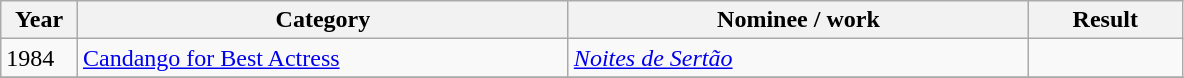<table class=wikitable>
<tr>
<th Width=5%>Year</th>
<th Width=32%>Category</th>
<th Width=30%>Nominee / work</th>
<th Width=10%>Result</th>
</tr>
<tr>
<td>1984</td>
<td><a href='#'>Candango for Best Actress</a></td>
<td><em><a href='#'>Noites de Sertão</a></em></td>
<td></td>
</tr>
<tr>
</tr>
</table>
